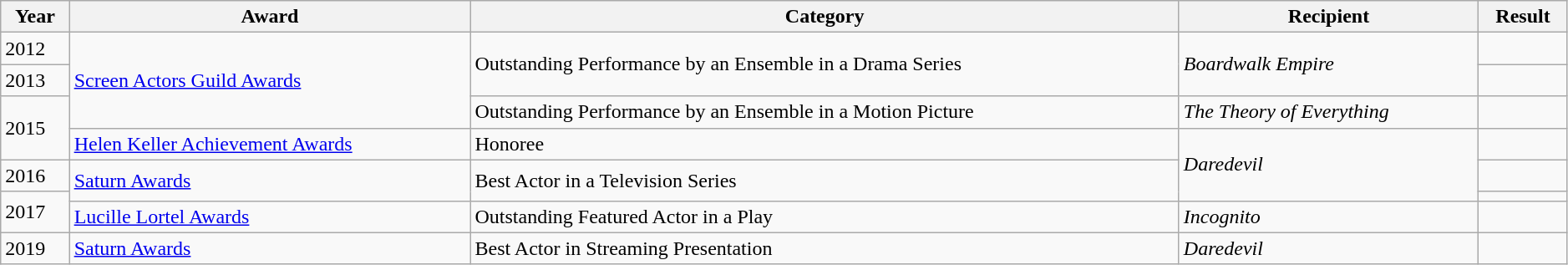<table class="wikitable sortable" style="width: 99%;">
<tr>
<th>Year</th>
<th>Award</th>
<th>Category</th>
<th>Recipient</th>
<th>Result</th>
</tr>
<tr>
<td>2012</td>
<td rowspan="3"><a href='#'>Screen Actors Guild Awards</a></td>
<td rowspan="2">Outstanding Performance by an Ensemble in a Drama Series</td>
<td rowspan="2"><em>Boardwalk Empire</em></td>
<td></td>
</tr>
<tr>
<td>2013</td>
<td></td>
</tr>
<tr>
<td rowspan="2">2015</td>
<td>Outstanding Performance by an Ensemble in a Motion Picture</td>
<td><em>The Theory of Everything</em></td>
<td></td>
</tr>
<tr>
<td><a href='#'>Helen Keller Achievement Awards</a></td>
<td>Honoree</td>
<td rowspan="3"><em>Daredevil</em></td>
<td></td>
</tr>
<tr>
<td>2016</td>
<td rowspan="2"><a href='#'>Saturn Awards</a></td>
<td rowspan="2">Best Actor in a Television Series</td>
<td></td>
</tr>
<tr>
<td rowspan="2">2017</td>
<td></td>
</tr>
<tr>
<td><a href='#'>Lucille Lortel Awards</a></td>
<td>Outstanding Featured Actor in a Play</td>
<td><em>Incognito</em></td>
<td></td>
</tr>
<tr>
<td>2019</td>
<td><a href='#'>Saturn Awards</a></td>
<td>Best Actor in Streaming Presentation</td>
<td><em>Daredevil</em></td>
<td></td>
</tr>
</table>
